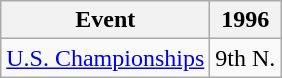<table class="wikitable">
<tr>
<th>Event</th>
<th>1996</th>
</tr>
<tr>
<td><a href='#'>U.S. Championships</a></td>
<td align="center">9th N.</td>
</tr>
</table>
